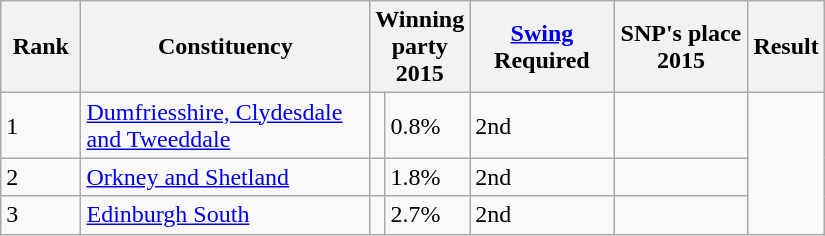<table class="wikitable" style="width:550px">
<tr>
<th style="width:50px;">Rank</th>
<th style="width:225px;">Constituency</th>
<th colspan="2" style="width:175px;">Winning party 2015</th>
<th style="width:100px;"><a href='#'>Swing</a> Required</th>
<th style="width:100px;">SNP's place 2015</th>
<th colspan="2" style="width:100px;">Result</th>
</tr>
<tr>
<td>1</td>
<td><a href='#'>Dumfriesshire, Clydesdale and Tweeddale</a></td>
<td></td>
<td>0.8%</td>
<td>2nd</td>
<td></td>
</tr>
<tr>
<td>2</td>
<td><a href='#'>Orkney and Shetland</a></td>
<td></td>
<td>1.8%</td>
<td>2nd</td>
<td></td>
</tr>
<tr>
<td>3</td>
<td><a href='#'>Edinburgh South</a></td>
<td></td>
<td>2.7%</td>
<td>2nd</td>
<td></td>
</tr>
</table>
